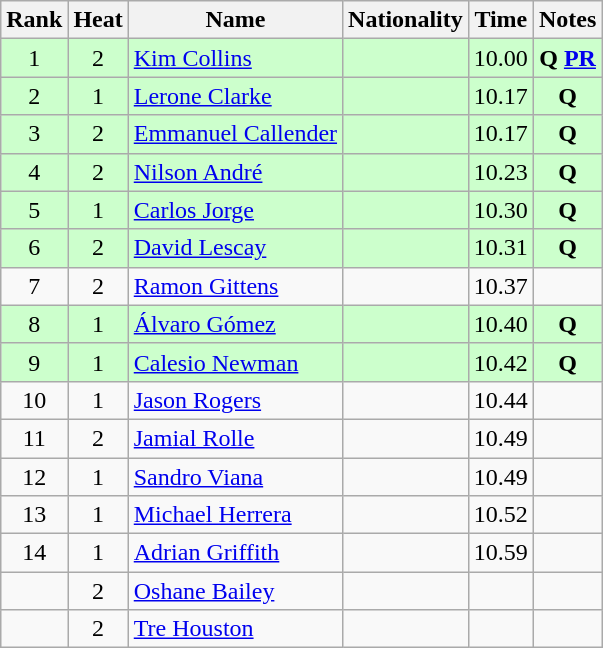<table class="wikitable sortable" style="text-align:center">
<tr>
<th>Rank</th>
<th>Heat</th>
<th>Name</th>
<th>Nationality</th>
<th>Time</th>
<th>Notes</th>
</tr>
<tr bgcolor=ccffcc>
<td>1</td>
<td>2</td>
<td align=left><a href='#'>Kim Collins</a></td>
<td align=left></td>
<td>10.00</td>
<td><strong>Q</strong> <strong><a href='#'>PR</a></strong></td>
</tr>
<tr bgcolor=ccffcc>
<td>2</td>
<td>1</td>
<td align=left><a href='#'>Lerone Clarke</a></td>
<td align=left></td>
<td>10.17</td>
<td><strong>Q</strong></td>
</tr>
<tr bgcolor=ccffcc>
<td>3</td>
<td>2</td>
<td align=left><a href='#'>Emmanuel Callender</a></td>
<td align=left></td>
<td>10.17</td>
<td><strong>Q</strong></td>
</tr>
<tr bgcolor=ccffcc>
<td>4</td>
<td>2</td>
<td align=left><a href='#'>Nilson André</a></td>
<td align=left></td>
<td>10.23</td>
<td><strong>Q</strong></td>
</tr>
<tr bgcolor=ccffcc>
<td>5</td>
<td>1</td>
<td align=left><a href='#'>Carlos Jorge</a></td>
<td align=left></td>
<td>10.30</td>
<td><strong>Q</strong></td>
</tr>
<tr bgcolor=ccffcc>
<td>6</td>
<td>2</td>
<td align=left><a href='#'>David Lescay</a></td>
<td align=left></td>
<td>10.31</td>
<td><strong>Q</strong></td>
</tr>
<tr>
<td>7</td>
<td>2</td>
<td align=left><a href='#'>Ramon Gittens</a></td>
<td align=left></td>
<td>10.37</td>
<td></td>
</tr>
<tr bgcolor=ccffcc>
<td>8</td>
<td>1</td>
<td align=left><a href='#'>Álvaro Gómez</a></td>
<td align=left></td>
<td>10.40</td>
<td><strong>Q</strong></td>
</tr>
<tr bgcolor=ccffcc>
<td>9</td>
<td>1</td>
<td align=left><a href='#'>Calesio Newman</a></td>
<td align=left></td>
<td>10.42</td>
<td><strong>Q</strong></td>
</tr>
<tr>
<td>10</td>
<td>1</td>
<td align=left><a href='#'>Jason Rogers</a></td>
<td align=left></td>
<td>10.44</td>
<td></td>
</tr>
<tr>
<td>11</td>
<td>2</td>
<td align=left><a href='#'>Jamial Rolle</a></td>
<td align=left></td>
<td>10.49</td>
<td></td>
</tr>
<tr>
<td>12</td>
<td>1</td>
<td align=left><a href='#'>Sandro Viana</a></td>
<td align=left></td>
<td>10.49</td>
<td></td>
</tr>
<tr>
<td>13</td>
<td>1</td>
<td align=left><a href='#'>Michael Herrera</a></td>
<td align=left></td>
<td>10.52</td>
<td></td>
</tr>
<tr>
<td>14</td>
<td>1</td>
<td align=left><a href='#'>Adrian Griffith</a></td>
<td align=left></td>
<td>10.59</td>
<td></td>
</tr>
<tr>
<td></td>
<td>2</td>
<td align=left><a href='#'>Oshane Bailey</a></td>
<td align=left></td>
<td></td>
<td></td>
</tr>
<tr>
<td></td>
<td>2</td>
<td align=left><a href='#'>Tre Houston</a></td>
<td align=left></td>
<td></td>
<td></td>
</tr>
</table>
